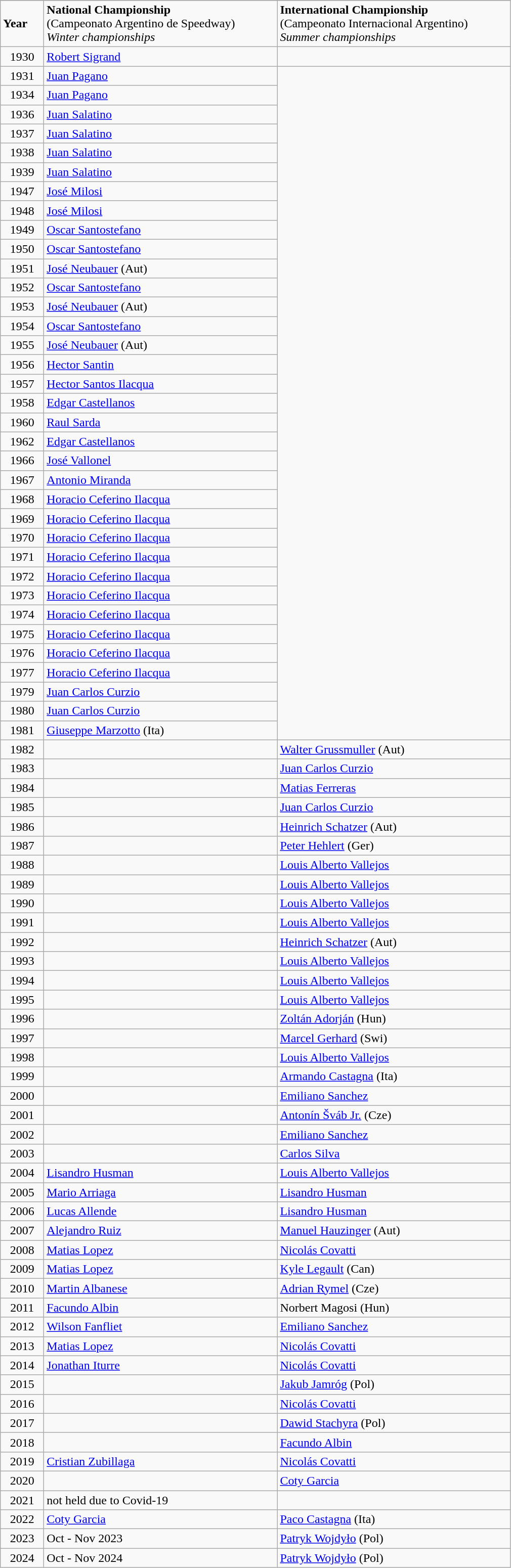<table class="wikitable">
<tr align=center>
</tr>
<tr>
<td width=50px><strong>Year</strong></td>
<td width=300px><strong>National Championship</strong> <br>(Campeonato Argentino de Speedway) <br><em>Winter championships</em></td>
<td width=300px><strong>International Championship</strong><br>(Campeonato Internacional Argentino) <br><em>Summer championships</em></td>
</tr>
<tr>
<td align=center>1930</td>
<td><a href='#'>Robert Sigrand</a></td>
<td></td>
</tr>
<tr>
<td align=center>1931</td>
<td><a href='#'>Juan Pagano</a></td>
</tr>
<tr>
<td align=center>1934</td>
<td><a href='#'>Juan Pagano</a></td>
</tr>
<tr>
<td align=center>1936</td>
<td><a href='#'>Juan Salatino</a></td>
</tr>
<tr>
<td align=center>1937</td>
<td><a href='#'>Juan Salatino</a></td>
</tr>
<tr>
<td align=center>1938</td>
<td><a href='#'>Juan Salatino</a></td>
</tr>
<tr>
<td align=center>1939</td>
<td><a href='#'>Juan Salatino</a></td>
</tr>
<tr>
<td align=center>1947</td>
<td><a href='#'>José Milosi</a></td>
</tr>
<tr>
<td align=center>1948</td>
<td><a href='#'>José Milosi</a></td>
</tr>
<tr>
<td align=center>1949</td>
<td><a href='#'>Oscar Santostefano</a></td>
</tr>
<tr>
<td align=center>1950</td>
<td><a href='#'>Oscar Santostefano</a></td>
</tr>
<tr>
<td align=center>1951</td>
<td><a href='#'>José Neubauer</a> (Aut)</td>
</tr>
<tr>
<td align=center>1952</td>
<td><a href='#'>Oscar Santostefano</a></td>
</tr>
<tr>
<td align=center>1953</td>
<td><a href='#'>José Neubauer</a> (Aut)</td>
</tr>
<tr>
<td align=center>1954</td>
<td><a href='#'>Oscar Santostefano</a></td>
</tr>
<tr>
<td align=center>1955</td>
<td><a href='#'>José Neubauer</a> (Aut)</td>
</tr>
<tr>
<td align=center>1956</td>
<td><a href='#'>Hector Santin</a></td>
</tr>
<tr>
<td align=center>1957</td>
<td><a href='#'>Hector Santos Ilacqua</a></td>
</tr>
<tr>
<td align=center>1958</td>
<td><a href='#'>Edgar Castellanos</a></td>
</tr>
<tr>
<td align=center>1960</td>
<td><a href='#'>Raul Sarda</a></td>
</tr>
<tr>
<td align=center>1962</td>
<td><a href='#'>Edgar Castellanos</a></td>
</tr>
<tr>
<td align=center>1966</td>
<td><a href='#'>José Vallonel</a></td>
</tr>
<tr>
<td align=center>1967</td>
<td><a href='#'>Antonio Miranda</a></td>
</tr>
<tr>
<td align=center>1968</td>
<td><a href='#'>Horacio Ceferino Ilacqua</a></td>
</tr>
<tr>
<td align=center>1969</td>
<td><a href='#'>Horacio Ceferino Ilacqua</a></td>
</tr>
<tr>
<td align=center>1970</td>
<td><a href='#'>Horacio Ceferino Ilacqua</a></td>
</tr>
<tr>
<td align=center>1971</td>
<td><a href='#'>Horacio Ceferino Ilacqua</a></td>
</tr>
<tr>
<td align=center>1972</td>
<td><a href='#'>Horacio Ceferino Ilacqua</a></td>
</tr>
<tr>
<td align=center>1973</td>
<td><a href='#'>Horacio Ceferino Ilacqua</a></td>
</tr>
<tr>
<td align=center>1974</td>
<td><a href='#'>Horacio Ceferino Ilacqua</a></td>
</tr>
<tr>
<td align=center>1975</td>
<td><a href='#'>Horacio Ceferino Ilacqua</a></td>
</tr>
<tr>
<td align=center>1976</td>
<td><a href='#'>Horacio Ceferino Ilacqua</a></td>
</tr>
<tr>
<td align=center>1977</td>
<td><a href='#'>Horacio Ceferino Ilacqua</a></td>
</tr>
<tr>
<td align=center>1979</td>
<td><a href='#'>Juan Carlos Curzio</a></td>
</tr>
<tr>
<td align=center>1980</td>
<td><a href='#'>Juan Carlos Curzio</a></td>
</tr>
<tr>
<td align=center>1981</td>
<td><a href='#'>Giuseppe Marzotto</a> (Ita)</td>
</tr>
<tr>
<td align=center>1982</td>
<td></td>
<td><a href='#'>Walter Grussmuller</a> (Aut)</td>
</tr>
<tr>
<td align=center>1983</td>
<td></td>
<td><a href='#'>Juan Carlos Curzio</a></td>
</tr>
<tr>
<td align=center>1984</td>
<td></td>
<td><a href='#'>Matias Ferreras</a></td>
</tr>
<tr>
<td align=center>1985</td>
<td></td>
<td><a href='#'>Juan Carlos Curzio</a></td>
</tr>
<tr>
<td align=center>1986</td>
<td></td>
<td><a href='#'>Heinrich Schatzer</a> (Aut)</td>
</tr>
<tr>
<td align=center>1987</td>
<td></td>
<td><a href='#'>Peter Hehlert</a> (Ger)</td>
</tr>
<tr>
<td align=center>1988</td>
<td></td>
<td><a href='#'>Louis Alberto Vallejos</a></td>
</tr>
<tr>
<td align=center>1989</td>
<td></td>
<td><a href='#'>Louis Alberto Vallejos</a></td>
</tr>
<tr>
<td align=center>1990</td>
<td></td>
<td><a href='#'>Louis Alberto Vallejos</a></td>
</tr>
<tr>
<td align=center>1991</td>
<td></td>
<td><a href='#'>Louis Alberto Vallejos</a></td>
</tr>
<tr>
<td align=center>1992</td>
<td></td>
<td><a href='#'>Heinrich Schatzer</a> (Aut)</td>
</tr>
<tr>
<td align=center>1993</td>
<td></td>
<td><a href='#'>Louis Alberto Vallejos</a></td>
</tr>
<tr>
<td align=center>1994</td>
<td></td>
<td><a href='#'>Louis Alberto Vallejos</a></td>
</tr>
<tr>
<td align=center>1995</td>
<td></td>
<td><a href='#'>Louis Alberto Vallejos</a></td>
</tr>
<tr>
<td align=center>1996</td>
<td></td>
<td><a href='#'>Zoltán Adorján</a> (Hun)</td>
</tr>
<tr>
<td align=center>1997</td>
<td></td>
<td><a href='#'>Marcel Gerhard</a> (Swi)</td>
</tr>
<tr>
<td align=center>1998</td>
<td></td>
<td><a href='#'>Louis Alberto Vallejos</a></td>
</tr>
<tr>
<td align=center>1999</td>
<td></td>
<td><a href='#'>Armando Castagna</a> (Ita)</td>
</tr>
<tr>
<td align=center>2000</td>
<td></td>
<td><a href='#'>Emiliano Sanchez</a></td>
</tr>
<tr>
<td align=center>2001</td>
<td></td>
<td><a href='#'>Antonín Šváb Jr.</a> (Cze)</td>
</tr>
<tr>
<td align=center>2002</td>
<td></td>
<td><a href='#'>Emiliano Sanchez</a></td>
</tr>
<tr>
<td align=center>2003</td>
<td></td>
<td><a href='#'>Carlos Silva</a></td>
</tr>
<tr>
<td align=center>2004</td>
<td><a href='#'>Lisandro Husman</a></td>
<td><a href='#'>Louis Alberto Vallejos</a></td>
</tr>
<tr>
<td align=center>2005</td>
<td><a href='#'>Mario Arriaga</a></td>
<td><a href='#'>Lisandro Husman</a></td>
</tr>
<tr>
<td align=center>2006</td>
<td><a href='#'>Lucas Allende</a></td>
<td><a href='#'>Lisandro Husman</a></td>
</tr>
<tr>
<td align=center>2007</td>
<td><a href='#'>Alejandro Ruiz</a></td>
<td><a href='#'>Manuel Hauzinger</a> (Aut)</td>
</tr>
<tr>
<td align=center>2008</td>
<td><a href='#'>Matias Lopez</a></td>
<td><a href='#'>Nicolás Covatti</a></td>
</tr>
<tr>
<td align=center>2009</td>
<td><a href='#'>Matias Lopez</a></td>
<td><a href='#'>Kyle Legault</a> (Can)</td>
</tr>
<tr>
<td align=center>2010</td>
<td><a href='#'>Martin Albanese</a></td>
<td><a href='#'>Adrian Rymel</a> (Cze)</td>
</tr>
<tr>
<td align=center>2011</td>
<td><a href='#'>Facundo Albin</a></td>
<td>Norbert Magosi (Hun)</td>
</tr>
<tr>
<td align=center>2012</td>
<td><a href='#'>Wilson Fanfliet</a></td>
<td><a href='#'>Emiliano Sanchez</a></td>
</tr>
<tr>
<td align=center>2013</td>
<td><a href='#'>Matias Lopez</a></td>
<td><a href='#'>Nicolás Covatti</a></td>
</tr>
<tr>
<td align=center>2014</td>
<td><a href='#'>Jonathan Iturre</a></td>
<td><a href='#'>Nicolás Covatti</a></td>
</tr>
<tr>
<td align=center>2015</td>
<td></td>
<td><a href='#'>Jakub Jamróg</a> (Pol)</td>
</tr>
<tr>
<td align=center>2016</td>
<td></td>
<td><a href='#'>Nicolás Covatti</a></td>
</tr>
<tr>
<td align=center>2017</td>
<td></td>
<td><a href='#'>Dawid Stachyra</a> (Pol)</td>
</tr>
<tr>
<td align=center>2018</td>
<td></td>
<td><a href='#'>Facundo Albin</a></td>
</tr>
<tr>
<td align=center>2019</td>
<td><a href='#'>Cristian Zubillaga</a></td>
<td><a href='#'>Nicolás Covatti</a></td>
</tr>
<tr>
<td align=center>2020</td>
<td></td>
<td><a href='#'>Coty Garcia</a></td>
</tr>
<tr>
<td align=center>2021</td>
<td>not held due to Covid-19</td>
</tr>
<tr>
<td align=center>2022</td>
<td><a href='#'>Coty Garcia</a></td>
<td><a href='#'>Paco Castagna</a> (Ita)</td>
</tr>
<tr>
<td align=center>2023</td>
<td>Oct - Nov 2023</td>
<td><a href='#'>Patryk Wojdyło</a> (Pol)</td>
</tr>
<tr>
<td align=center>2024</td>
<td>Oct - Nov 2024</td>
<td><a href='#'>Patryk Wojdyło</a> (Pol)</td>
</tr>
</table>
